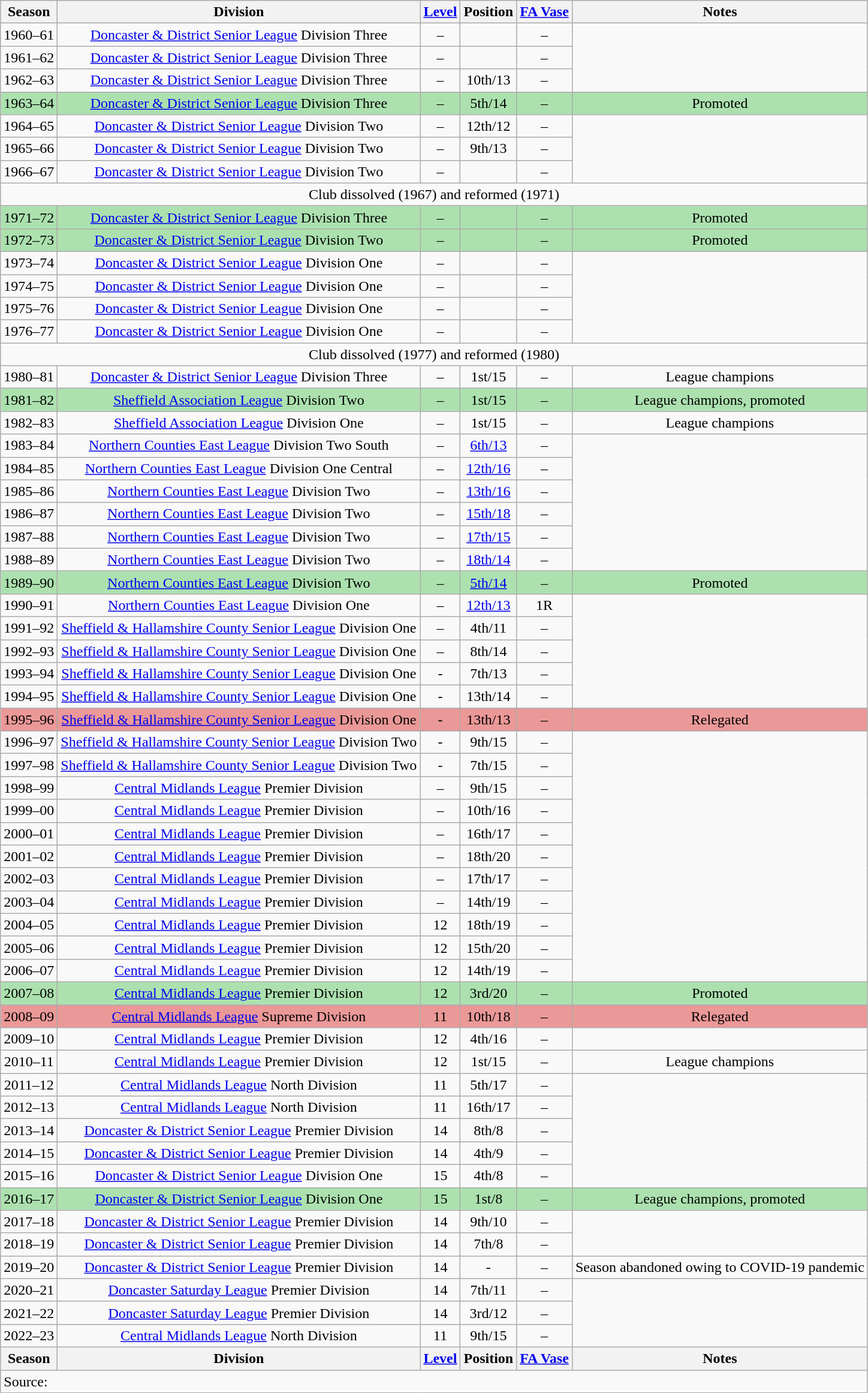<table class="wikitable collapsible" style=text-align:center>
<tr>
<th>Season</th>
<th>Division</th>
<th><a href='#'>Level</a></th>
<th>Position</th>
<th><a href='#'>FA Vase</a></th>
<th>Notes</th>
</tr>
<tr>
<td>1960–61</td>
<td><a href='#'>Doncaster & District Senior League</a> Division Three</td>
<td>–</td>
<td></td>
<td>–</td>
</tr>
<tr>
<td>1961–62</td>
<td><a href='#'>Doncaster & District Senior League</a> Division Three</td>
<td>–</td>
<td></td>
<td>–</td>
</tr>
<tr>
<td>1962–63</td>
<td><a href='#'>Doncaster & District Senior League</a> Division Three</td>
<td>–</td>
<td>10th/13</td>
<td>–</td>
</tr>
<tr bgcolor="#ACE1AF">
<td>1963–64</td>
<td><a href='#'>Doncaster & District Senior League</a> Division Three</td>
<td>–</td>
<td>5th/14</td>
<td>–</td>
<td>Promoted</td>
</tr>
<tr>
<td>1964–65</td>
<td><a href='#'>Doncaster & District Senior League</a> Division Two</td>
<td>–</td>
<td>12th/12</td>
<td>–</td>
</tr>
<tr>
<td>1965–66</td>
<td><a href='#'>Doncaster & District Senior League</a> Division Two</td>
<td>–</td>
<td>9th/13</td>
<td>–</td>
</tr>
<tr>
<td>1966–67</td>
<td><a href='#'>Doncaster & District Senior League</a> Division Two</td>
<td>–</td>
<td></td>
<td>–</td>
</tr>
<tr>
<td colspan=6>Club dissolved (1967) and reformed (1971)</td>
</tr>
<tr bgcolor="#ACE1AF">
<td>1971–72</td>
<td><a href='#'>Doncaster & District Senior League</a> Division Three</td>
<td>–</td>
<td></td>
<td>–</td>
<td>Promoted</td>
</tr>
<tr bgcolor="#ACE1AF">
<td>1972–73</td>
<td><a href='#'>Doncaster & District Senior League</a> Division Two</td>
<td>–</td>
<td></td>
<td>–</td>
<td>Promoted</td>
</tr>
<tr>
<td>1973–74</td>
<td><a href='#'>Doncaster & District Senior League</a> Division One</td>
<td>–</td>
<td></td>
<td>–</td>
</tr>
<tr>
<td>1974–75</td>
<td><a href='#'>Doncaster & District Senior League</a> Division One</td>
<td>–</td>
<td></td>
<td>–</td>
</tr>
<tr>
<td>1975–76</td>
<td><a href='#'>Doncaster & District Senior League</a> Division One</td>
<td>–</td>
<td></td>
<td>–</td>
</tr>
<tr>
<td>1976–77</td>
<td><a href='#'>Doncaster & District Senior League</a> Division One</td>
<td>–</td>
<td></td>
<td>–</td>
</tr>
<tr>
<td colspan=6>Club dissolved (1977) and reformed (1980)</td>
</tr>
<tr>
<td>1980–81</td>
<td><a href='#'>Doncaster & District Senior League</a> Division Three</td>
<td>–</td>
<td>1st/15</td>
<td>–</td>
<td>League champions</td>
</tr>
<tr bgcolor="#ACE1AF">
<td>1981–82</td>
<td><a href='#'>Sheffield Association League</a> Division Two</td>
<td>–</td>
<td>1st/15</td>
<td>–</td>
<td>League champions, promoted</td>
</tr>
<tr>
<td>1982–83</td>
<td><a href='#'>Sheffield Association League</a> Division One</td>
<td>–</td>
<td>1st/15</td>
<td>–</td>
<td>League champions</td>
</tr>
<tr>
<td>1983–84</td>
<td><a href='#'>Northern Counties East League</a> Division Two South</td>
<td>–</td>
<td><a href='#'>6th/13</a></td>
<td>–</td>
</tr>
<tr>
<td>1984–85</td>
<td><a href='#'>Northern Counties East League</a> Division One Central</td>
<td>–</td>
<td><a href='#'>12th/16</a></td>
<td>–</td>
</tr>
<tr>
<td>1985–86</td>
<td><a href='#'>Northern Counties East League</a> Division Two</td>
<td>–</td>
<td><a href='#'>13th/16</a></td>
<td>–</td>
</tr>
<tr>
<td>1986–87</td>
<td><a href='#'>Northern Counties East League</a> Division Two</td>
<td>–</td>
<td><a href='#'>15th/18</a></td>
<td>–</td>
</tr>
<tr>
<td>1987–88</td>
<td><a href='#'>Northern Counties East League</a> Division Two</td>
<td>–</td>
<td><a href='#'>17th/15</a></td>
<td>–</td>
</tr>
<tr>
<td>1988–89</td>
<td><a href='#'>Northern Counties East League</a> Division Two</td>
<td>–</td>
<td><a href='#'>18th/14</a></td>
<td>–</td>
</tr>
<tr bgcolor="#ACE1AF">
<td>1989–90</td>
<td><a href='#'>Northern Counties East League</a> Division Two</td>
<td>–</td>
<td><a href='#'>5th/14</a></td>
<td>–</td>
<td>Promoted</td>
</tr>
<tr>
<td>1990–91</td>
<td><a href='#'>Northern Counties East League</a> Division One</td>
<td>–</td>
<td><a href='#'>12th/13</a></td>
<td>1R</td>
</tr>
<tr>
<td>1991–92</td>
<td><a href='#'>Sheffield & Hallamshire County Senior League</a> Division One</td>
<td>–</td>
<td>4th/11</td>
<td>–</td>
</tr>
<tr>
<td>1992–93</td>
<td><a href='#'>Sheffield & Hallamshire County Senior League</a> Division One</td>
<td>–</td>
<td>8th/14</td>
<td>–</td>
</tr>
<tr>
<td>1993–94</td>
<td><a href='#'>Sheffield & Hallamshire County Senior League</a> Division One</td>
<td>-</td>
<td>7th/13</td>
<td>–</td>
</tr>
<tr>
<td>1994–95</td>
<td><a href='#'>Sheffield & Hallamshire County Senior League</a> Division One</td>
<td>-</td>
<td>13th/14</td>
<td>–</td>
</tr>
<tr bgcolor="#EB9898">
<td>1995–96</td>
<td><a href='#'>Sheffield & Hallamshire County Senior League</a> Division One</td>
<td>-</td>
<td>13th/13</td>
<td>–</td>
<td>Relegated</td>
</tr>
<tr>
<td>1996–97</td>
<td><a href='#'>Sheffield & Hallamshire County Senior League</a> Division Two</td>
<td>-</td>
<td>9th/15</td>
<td>–</td>
</tr>
<tr>
<td>1997–98</td>
<td><a href='#'>Sheffield & Hallamshire County Senior League</a> Division Two</td>
<td>-</td>
<td>7th/15</td>
<td>–</td>
</tr>
<tr>
<td>1998–99</td>
<td><a href='#'>Central Midlands League</a> Premier Division</td>
<td>–</td>
<td>9th/15</td>
<td>–</td>
</tr>
<tr>
<td>1999–00</td>
<td><a href='#'>Central Midlands League</a> Premier Division</td>
<td>–</td>
<td>10th/16</td>
<td>–</td>
</tr>
<tr>
<td>2000–01</td>
<td><a href='#'>Central Midlands League</a> Premier Division</td>
<td>–</td>
<td>16th/17</td>
<td>–</td>
</tr>
<tr>
<td>2001–02</td>
<td><a href='#'>Central Midlands League</a> Premier Division</td>
<td>–</td>
<td>18th/20</td>
<td>–</td>
</tr>
<tr>
<td>2002–03</td>
<td><a href='#'>Central Midlands League</a> Premier Division</td>
<td>–</td>
<td>17th/17</td>
<td>–</td>
</tr>
<tr>
<td>2003–04</td>
<td><a href='#'>Central Midlands League</a> Premier Division</td>
<td>–</td>
<td>14th/19</td>
<td>–</td>
</tr>
<tr>
<td>2004–05</td>
<td><a href='#'>Central Midlands League</a> Premier Division</td>
<td>12</td>
<td>18th/19</td>
<td>–</td>
</tr>
<tr>
<td>2005–06</td>
<td><a href='#'>Central Midlands League</a> Premier Division</td>
<td>12</td>
<td>15th/20</td>
<td>–</td>
</tr>
<tr>
<td>2006–07</td>
<td><a href='#'>Central Midlands League</a> Premier Division</td>
<td>12</td>
<td>14th/19</td>
<td>–</td>
</tr>
<tr bgcolor="#ACE1AF">
<td>2007–08</td>
<td><a href='#'>Central Midlands League</a> Premier Division</td>
<td>12</td>
<td>3rd/20</td>
<td>–</td>
<td>Promoted</td>
</tr>
<tr bgcolor="#EB9898">
<td>2008–09</td>
<td><a href='#'>Central Midlands League</a> Supreme Division</td>
<td>11</td>
<td>10th/18</td>
<td>–</td>
<td>Relegated</td>
</tr>
<tr>
<td>2009–10</td>
<td><a href='#'>Central Midlands League</a> Premier Division</td>
<td>12</td>
<td>4th/16</td>
<td>–</td>
</tr>
<tr>
<td>2010–11</td>
<td><a href='#'>Central Midlands League</a> Premier Division</td>
<td>12</td>
<td>1st/15</td>
<td>–</td>
<td>League champions</td>
</tr>
<tr>
<td>2011–12</td>
<td><a href='#'>Central Midlands League</a> North Division</td>
<td>11</td>
<td>5th/17</td>
<td>–</td>
</tr>
<tr>
<td>2012–13</td>
<td><a href='#'>Central Midlands League</a> North Division</td>
<td>11</td>
<td>16th/17</td>
<td>–</td>
</tr>
<tr>
<td>2013–14</td>
<td><a href='#'>Doncaster & District Senior League</a> Premier Division</td>
<td>14</td>
<td>8th/8</td>
<td>–</td>
</tr>
<tr>
<td>2014–15</td>
<td><a href='#'>Doncaster & District Senior League</a> Premier Division</td>
<td>14</td>
<td>4th/9</td>
<td>–</td>
</tr>
<tr>
<td>2015–16</td>
<td><a href='#'>Doncaster & District Senior League</a> Division One</td>
<td>15</td>
<td>4th/8</td>
<td>–</td>
</tr>
<tr bgcolor="#ACE1AF">
<td>2016–17</td>
<td><a href='#'>Doncaster & District Senior League</a> Division One</td>
<td>15</td>
<td>1st/8</td>
<td>–</td>
<td>League champions, promoted</td>
</tr>
<tr>
<td>2017–18</td>
<td><a href='#'>Doncaster & District Senior League</a> Premier Division</td>
<td>14</td>
<td>9th/10</td>
<td>–</td>
</tr>
<tr>
<td>2018–19</td>
<td><a href='#'>Doncaster & District Senior League</a> Premier Division</td>
<td>14</td>
<td>7th/8</td>
<td>–</td>
</tr>
<tr>
<td>2019–20</td>
<td><a href='#'>Doncaster & District Senior League</a> Premier Division</td>
<td>14</td>
<td>-</td>
<td>–</td>
<td>Season abandoned owing to COVID-19 pandemic</td>
</tr>
<tr>
<td>2020–21</td>
<td><a href='#'>Doncaster Saturday League</a> Premier Division</td>
<td>14</td>
<td>7th/11</td>
<td>–</td>
</tr>
<tr>
<td>2021–22</td>
<td><a href='#'>Doncaster Saturday League</a> Premier Division</td>
<td>14</td>
<td>3rd/12</td>
<td>–</td>
</tr>
<tr>
<td>2022–23</td>
<td><a href='#'>Central Midlands League</a> North Division</td>
<td>11</td>
<td>9th/15</td>
<td>–</td>
</tr>
<tr>
<th>Season</th>
<th>Division</th>
<th><a href='#'>Level</a></th>
<th>Position</th>
<th><a href='#'>FA Vase</a></th>
<th>Notes</th>
</tr>
<tr>
<td align=left colspan=7>Source: </td>
</tr>
</table>
